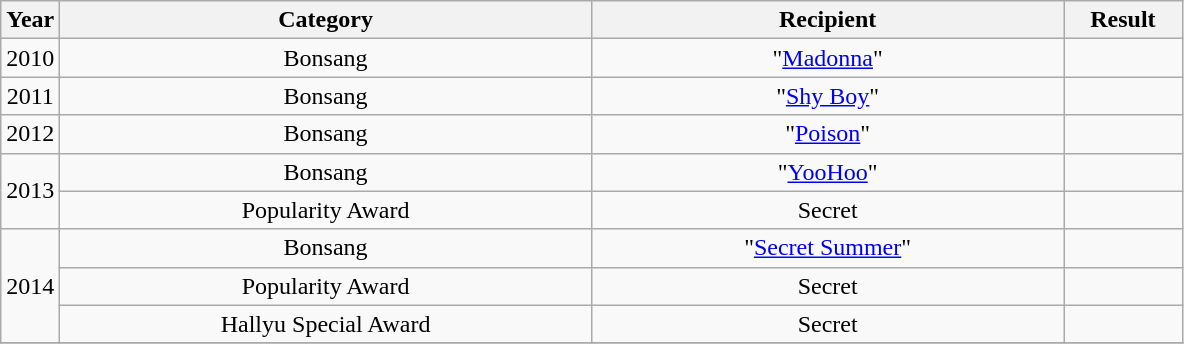<table class="wikitable" style="text-align:center">
<tr>
<th width="5%">Year</th>
<th width="45%">Category</th>
<th width="40%">Recipient</th>
<th width="10%">Result</th>
</tr>
<tr>
<td>2010</td>
<td>Bonsang</td>
<td>"<a href='#'>Madonna</a>"</td>
<td></td>
</tr>
<tr>
<td>2011</td>
<td>Bonsang</td>
<td>"<a href='#'>Shy Boy</a>"</td>
<td></td>
</tr>
<tr>
<td>2012</td>
<td>Bonsang</td>
<td>"<a href='#'>Poison</a>"</td>
<td></td>
</tr>
<tr>
<td rowspan="2">2013</td>
<td>Bonsang</td>
<td>"<a href='#'>YooHoo</a>"</td>
<td></td>
</tr>
<tr>
<td>Popularity Award</td>
<td>Secret</td>
<td></td>
</tr>
<tr>
<td rowspan="3">2014</td>
<td>Bonsang</td>
<td>"<a href='#'>Secret Summer</a>"</td>
<td></td>
</tr>
<tr>
<td>Popularity Award</td>
<td>Secret</td>
<td></td>
</tr>
<tr>
<td>Hallyu Special Award</td>
<td>Secret</td>
<td></td>
</tr>
<tr>
</tr>
</table>
